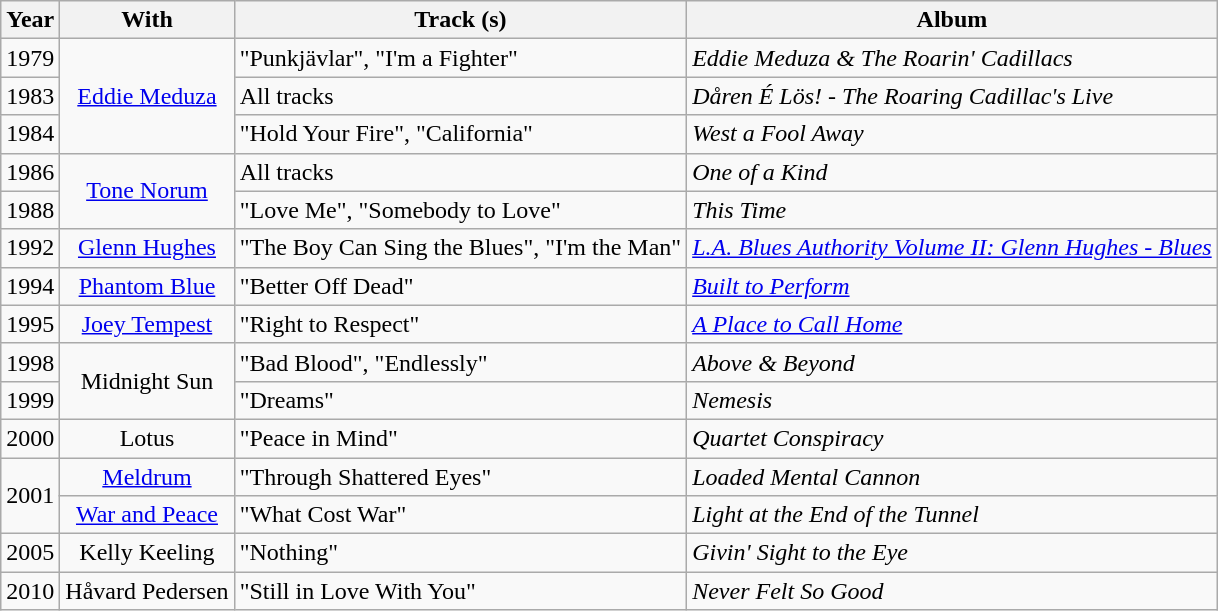<table class="wikitable">
<tr>
<th>Year</th>
<th>With</th>
<th>Track (s)</th>
<th>Album</th>
</tr>
<tr>
<td align="center" rowspan="1">1979</td>
<td align="center" rowspan="3"><a href='#'>Eddie Meduza</a></td>
<td>"Punkjävlar", "I'm a Fighter"</td>
<td><em>Eddie Meduza & The Roarin' Cadillacs</em></td>
</tr>
<tr>
<td align="center" rowspan="1">1983</td>
<td>All tracks</td>
<td><em>Dåren É Lös! - The Roaring Cadillac's Live</em></td>
</tr>
<tr>
<td align="center" rowspan="1">1984</td>
<td>"Hold Your Fire", "California"</td>
<td><em>West a Fool Away</em></td>
</tr>
<tr>
<td align="center" rowspan="1">1986</td>
<td align="center" rowspan="2"><a href='#'>Tone Norum</a></td>
<td>All tracks</td>
<td><em>One of a Kind</em></td>
</tr>
<tr>
<td align="center" rowspan="1">1988</td>
<td>"Love Me", "Somebody to Love"</td>
<td><em>This Time</em></td>
</tr>
<tr>
<td align="center" rowspan="1">1992</td>
<td align="center" rowspan="1"><a href='#'>Glenn Hughes</a></td>
<td>"The Boy Can Sing the Blues", "I'm the Man"</td>
<td><em><a href='#'>L.A. Blues Authority Volume II: Glenn Hughes - Blues</a></em></td>
</tr>
<tr>
<td align="center" rowspan="1">1994</td>
<td align="center" rowspan="1"><a href='#'>Phantom Blue</a></td>
<td>"Better Off Dead"</td>
<td><em><a href='#'>Built to Perform</a></em></td>
</tr>
<tr>
<td align="center" rowspan="1">1995</td>
<td align="center" rowspan="1"><a href='#'>Joey Tempest</a></td>
<td>"Right to Respect"</td>
<td><em><a href='#'>A Place to Call Home</a></em></td>
</tr>
<tr>
<td align="center" rowspan="1">1998</td>
<td align="center" rowspan="2">Midnight Sun</td>
<td>"Bad Blood", "Endlessly"</td>
<td><em>Above & Beyond</em></td>
</tr>
<tr>
<td align="center" rowspan="1">1999</td>
<td>"Dreams"</td>
<td><em>Nemesis</em></td>
</tr>
<tr>
<td align="center" rowspan="1">2000</td>
<td align="center" rowspan="1">Lotus</td>
<td>"Peace in Mind"</td>
<td><em>Quartet Conspiracy</em></td>
</tr>
<tr>
<td align="center" rowspan="2">2001</td>
<td align="center" rowspan="1"><a href='#'>Meldrum</a></td>
<td>"Through Shattered Eyes"</td>
<td><em>Loaded Mental Cannon</em></td>
</tr>
<tr>
<td align="center" rowspan="1"><a href='#'>War and Peace</a></td>
<td>"What Cost War"</td>
<td><em>Light at the End of the Tunnel</em></td>
</tr>
<tr>
<td align="center" rowspan="1">2005</td>
<td align="center" rowspan="1">Kelly Keeling</td>
<td>"Nothing"</td>
<td><em>Givin' Sight to the Eye</em></td>
</tr>
<tr>
<td align="center" rowspan="1">2010</td>
<td align="center" rowspan="1">Håvard Pedersen</td>
<td>"Still in Love With You"</td>
<td><em>Never Felt So Good</em></td>
</tr>
</table>
